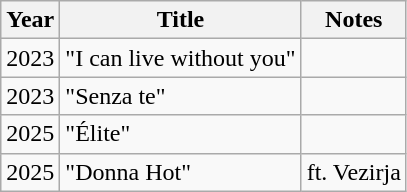<table class="wikitable">
<tr>
<th>Year</th>
<th>Title</th>
<th>Notes</th>
</tr>
<tr>
<td>2023</td>
<td>"I can live without you"</td>
<td></td>
</tr>
<tr>
<td>2023</td>
<td>"Senza te"</td>
<td></td>
</tr>
<tr>
<td>2025</td>
<td>"Élite"</td>
<td></td>
</tr>
<tr>
<td>2025</td>
<td>"Donna Hot"</td>
<td>ft. Vezirja </td>
</tr>
</table>
